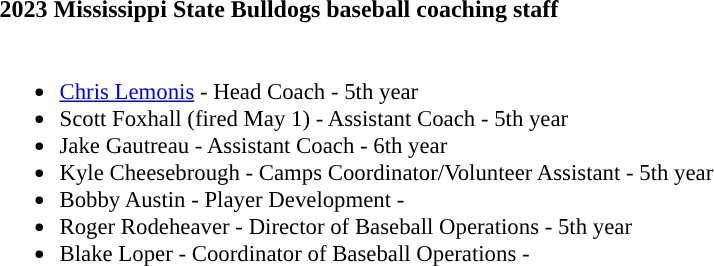<table class="toccolours" style="text-align: left;">
<tr>
<td colspan="9"><strong>2023 Mississippi State Bulldogs baseball coaching staff</strong></td>
</tr>
<tr>
<td style="font-size: 95%; vertical-align:top"><br><ul><li><a href='#'>Chris Lemonis</a> - Head Coach - 5th year</li><li>Scott Foxhall (fired May 1) - Assistant Coach - 5th year</li><li>Jake Gautreau - Assistant Coach - 6th year</li><li>Kyle Cheesebrough - Camps Coordinator/Volunteer Assistant - 5th year</li><li>Bobby Austin - Player Development -</li><li>Roger Rodeheaver - Director of Baseball Operations - 5th year</li><li>Blake Loper - Coordinator of Baseball Operations -</li></ul></td>
</tr>
</table>
